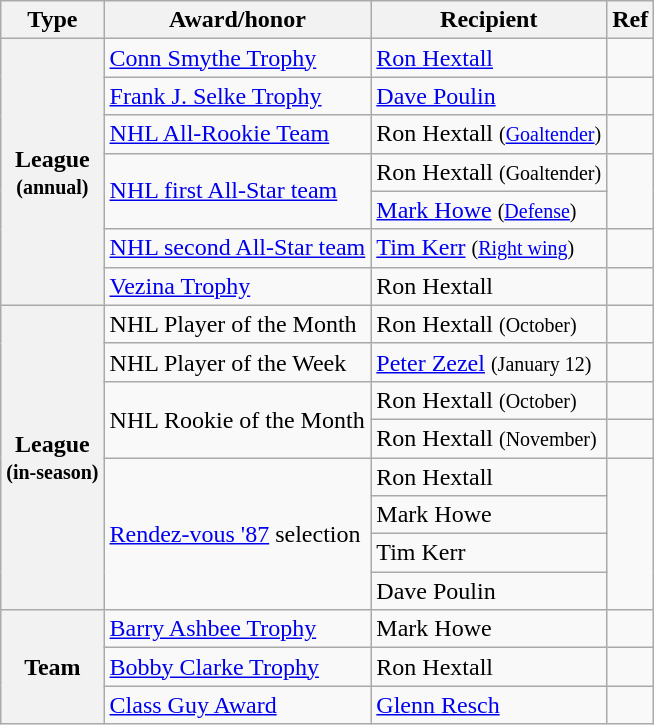<table class="wikitable">
<tr>
<th scope="col">Type</th>
<th scope="col">Award/honor</th>
<th scope="col">Recipient</th>
<th scope="col">Ref</th>
</tr>
<tr>
<th scope="row" rowspan="7">League<br><small>(annual)</small></th>
<td><a href='#'>Conn Smythe Trophy</a></td>
<td><a href='#'>Ron Hextall</a></td>
<td></td>
</tr>
<tr>
<td><a href='#'>Frank J. Selke Trophy</a></td>
<td><a href='#'>Dave Poulin</a></td>
<td></td>
</tr>
<tr>
<td><a href='#'>NHL All-Rookie Team</a></td>
<td>Ron Hextall <small>(<a href='#'>Goaltender</a>)</small></td>
<td></td>
</tr>
<tr>
<td rowspan="2"><a href='#'>NHL first All-Star team</a></td>
<td>Ron Hextall <small>(Goaltender)</small></td>
<td rowspan="2"></td>
</tr>
<tr>
<td><a href='#'>Mark Howe</a> <small>(<a href='#'>Defense</a>)</small></td>
</tr>
<tr>
<td><a href='#'>NHL second All-Star team</a></td>
<td><a href='#'>Tim Kerr</a> <small>(<a href='#'>Right wing</a>)</small></td>
<td></td>
</tr>
<tr>
<td><a href='#'>Vezina Trophy</a></td>
<td>Ron Hextall</td>
<td></td>
</tr>
<tr>
<th scope="row" rowspan="8">League<br><small>(in-season)</small></th>
<td>NHL Player of the Month</td>
<td>Ron Hextall <small>(October)</small></td>
<td></td>
</tr>
<tr>
<td>NHL Player of the Week</td>
<td><a href='#'>Peter Zezel</a> <small>(January 12)</small></td>
<td></td>
</tr>
<tr>
<td rowspan="2">NHL Rookie of the Month</td>
<td>Ron Hextall <small>(October)</small></td>
<td></td>
</tr>
<tr>
<td>Ron Hextall <small>(November)</small></td>
<td></td>
</tr>
<tr>
<td rowspan="4"><a href='#'>Rendez-vous '87</a> selection</td>
<td>Ron Hextall</td>
<td rowspan="4"></td>
</tr>
<tr>
<td>Mark Howe</td>
</tr>
<tr>
<td>Tim Kerr</td>
</tr>
<tr>
<td>Dave Poulin</td>
</tr>
<tr>
<th scope="row" rowspan="3">Team</th>
<td><a href='#'>Barry Ashbee Trophy</a></td>
<td>Mark Howe</td>
<td></td>
</tr>
<tr>
<td><a href='#'>Bobby Clarke Trophy</a></td>
<td>Ron Hextall</td>
<td></td>
</tr>
<tr>
<td><a href='#'>Class Guy Award</a></td>
<td><a href='#'>Glenn Resch</a></td>
<td></td>
</tr>
</table>
